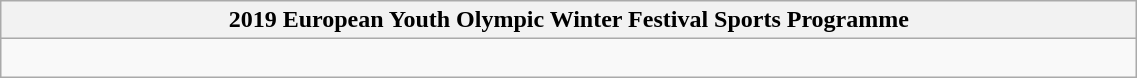<table class="wikitable" style="width: 60%;">
<tr>
<th>2019 European Youth Olympic Winter Festival Sports Programme</th>
</tr>
<tr>
<td><br></td>
</tr>
</table>
